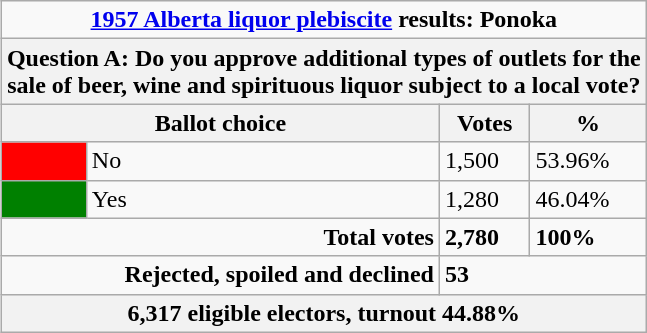<table class="wikitable" align=right>
<tr>
<td colspan=4 align=center><strong><a href='#'>1957 Alberta liquor plebiscite</a> results: Ponoka</strong></td>
</tr>
<tr>
<th colspan=4>Question A: Do you approve additional types of outlets for the<br> sale of beer, wine and spirituous liquor subject to a local vote?</th>
</tr>
<tr>
<th colspan=2>Ballot choice</th>
<th>Votes</th>
<th>%</th>
</tr>
<tr>
<td bgcolor=red></td>
<td>No</td>
<td>1,500</td>
<td>53.96%</td>
</tr>
<tr>
<td bgcolor=green></td>
<td>Yes</td>
<td>1,280</td>
<td>46.04%</td>
</tr>
<tr>
<td align=right colspan=2><strong>Total votes</strong></td>
<td><strong>2,780</strong></td>
<td><strong>100%</strong></td>
</tr>
<tr>
<td align=right colspan=2><strong>Rejected, spoiled and declined</strong></td>
<td colspan=2><strong>53</strong></td>
</tr>
<tr>
<th colspan=4>6,317 eligible electors, turnout 44.88%</th>
</tr>
</table>
